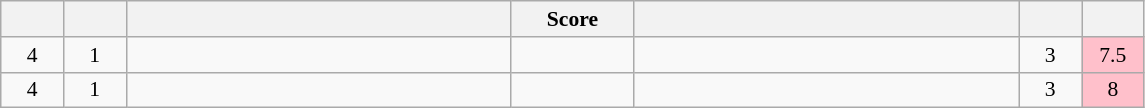<table class="wikitable" style="text-align: center; font-size:90%" |>
<tr>
<th width="35"></th>
<th width="35"></th>
<th width="250"></th>
<th width="75">Score</th>
<th width="250"></th>
<th width="35"></th>
<th width="35"></th>
</tr>
<tr>
<td>4</td>
<td>1</td>
<td style="text-align:left;"><strong></strong></td>
<td></td>
<td style="text-align:left;"></td>
<td>3</td>
<td bgcolor=pink>7.5</td>
</tr>
<tr>
<td>4</td>
<td>1</td>
<td style="text-align:left;"><strong></strong></td>
<td></td>
<td style="text-align:left;"></td>
<td>3</td>
<td bgcolor=pink>8</td>
</tr>
</table>
